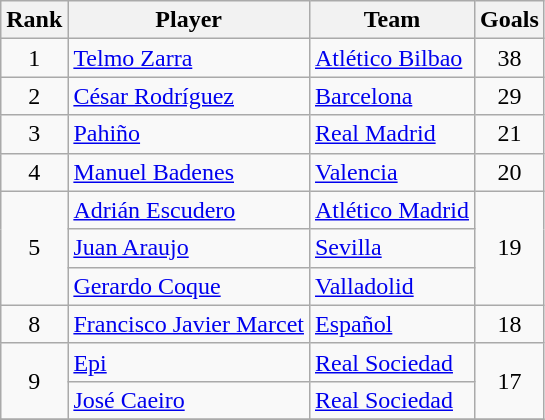<table class="wikitable">
<tr>
<th>Rank</th>
<th>Player</th>
<th>Team</th>
<th>Goals</th>
</tr>
<tr>
<td align=center>1</td>
<td> <a href='#'>Telmo Zarra</a></td>
<td><a href='#'>Atlético Bilbao</a></td>
<td align=center>38</td>
</tr>
<tr>
<td align=center>2</td>
<td> <a href='#'>César Rodríguez</a></td>
<td><a href='#'>Barcelona</a></td>
<td align=center>29</td>
</tr>
<tr>
<td align=center>3</td>
<td> <a href='#'>Pahiño</a></td>
<td><a href='#'>Real Madrid</a></td>
<td align=center>21</td>
</tr>
<tr>
<td align=center>4</td>
<td> <a href='#'>Manuel Badenes</a></td>
<td><a href='#'>Valencia</a></td>
<td align=center>20</td>
</tr>
<tr>
<td rowspan=3 align=center>5</td>
<td> <a href='#'>Adrián Escudero</a></td>
<td><a href='#'>Atlético Madrid</a></td>
<td rowspan=3 align=center>19</td>
</tr>
<tr>
<td> <a href='#'>Juan Araujo</a></td>
<td><a href='#'>Sevilla</a></td>
</tr>
<tr>
<td> <a href='#'>Gerardo Coque</a></td>
<td><a href='#'>Valladolid</a></td>
</tr>
<tr>
<td align=center>8</td>
<td> <a href='#'>Francisco Javier Marcet</a></td>
<td><a href='#'>Español</a></td>
<td align=center>18</td>
</tr>
<tr>
<td rowspan=2 align=center>9</td>
<td> <a href='#'>Epi</a></td>
<td><a href='#'>Real Sociedad</a></td>
<td rowspan=2 align=center>17</td>
</tr>
<tr>
<td> <a href='#'>José Caeiro</a></td>
<td><a href='#'>Real Sociedad</a></td>
</tr>
<tr>
</tr>
</table>
